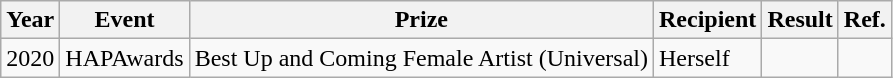<table class="wikitable">
<tr>
<th>Year</th>
<th>Event</th>
<th>Prize</th>
<th>Recipient</th>
<th>Result</th>
<th>Ref.</th>
</tr>
<tr>
<td>2020</td>
<td>HAPAwards</td>
<td>Best Up and Coming Female Artist (Universal)</td>
<td>Herself</td>
<td></td>
<td></td>
</tr>
</table>
